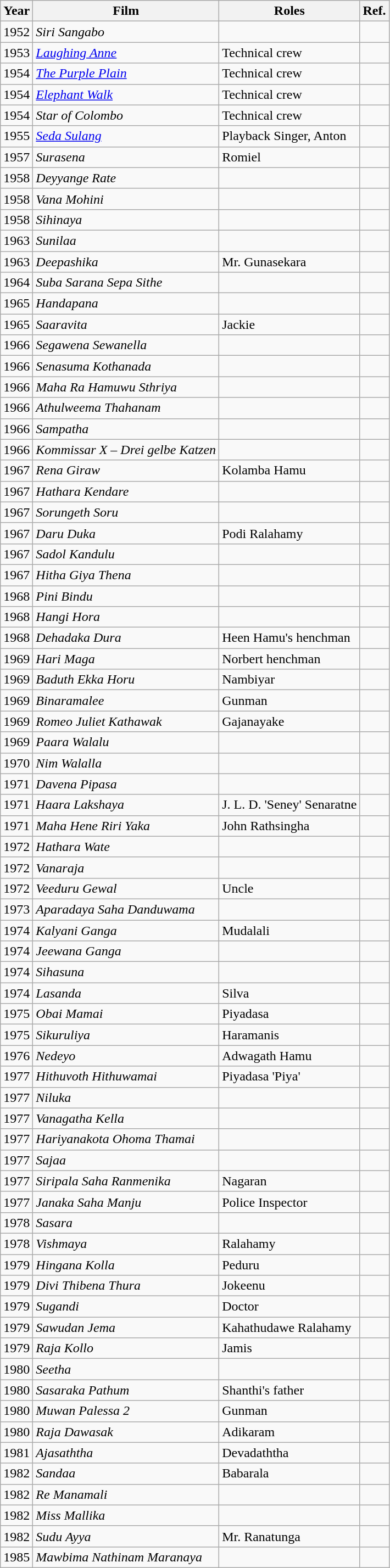<table class="wikitable">
<tr>
<th>Year</th>
<th>Film</th>
<th>Roles</th>
<th>Ref.</th>
</tr>
<tr>
<td>1952</td>
<td><em>Siri Sangabo</em></td>
<td></td>
<td></td>
</tr>
<tr>
<td>1953</td>
<td><em><a href='#'>Laughing Anne</a></em></td>
<td>Technical crew</td>
<td></td>
</tr>
<tr>
<td>1954</td>
<td><em><a href='#'>The Purple Plain</a></em></td>
<td>Technical crew</td>
<td></td>
</tr>
<tr>
<td>1954</td>
<td><em><a href='#'>Elephant Walk</a></em></td>
<td>Technical crew</td>
<td></td>
</tr>
<tr>
<td>1954</td>
<td><em>Star of Colombo</em></td>
<td>Technical crew</td>
<td></td>
</tr>
<tr>
<td>1955</td>
<td><em><a href='#'>Seda Sulang</a></em></td>
<td>Playback Singer, Anton</td>
<td></td>
</tr>
<tr>
<td>1957</td>
<td><em>Surasena</em></td>
<td>Romiel</td>
<td></td>
</tr>
<tr>
<td>1958</td>
<td><em>Deyyange Rate</em></td>
<td></td>
<td></td>
</tr>
<tr>
<td>1958</td>
<td><em>Vana Mohini</em></td>
<td></td>
<td></td>
</tr>
<tr>
<td>1958</td>
<td><em>Sihinaya</em></td>
<td></td>
<td></td>
</tr>
<tr>
<td>1963</td>
<td><em>Sunilaa</em></td>
<td></td>
<td></td>
</tr>
<tr>
<td>1963</td>
<td><em>Deepashika</em></td>
<td>Mr. Gunasekara</td>
<td></td>
</tr>
<tr>
<td>1964</td>
<td><em>Suba Sarana Sepa Sithe</em></td>
<td></td>
<td></td>
</tr>
<tr>
<td>1965</td>
<td><em>Handapana</em></td>
<td></td>
<td></td>
</tr>
<tr>
<td>1965</td>
<td><em>Saaravita</em></td>
<td>Jackie</td>
<td></td>
</tr>
<tr>
<td>1966</td>
<td><em>Segawena Sewanella</em></td>
<td></td>
<td></td>
</tr>
<tr>
<td>1966</td>
<td><em>Senasuma Kothanada</em></td>
<td></td>
<td></td>
</tr>
<tr>
<td>1966</td>
<td><em>Maha Ra Hamuwu Sthriya</em></td>
<td></td>
<td></td>
</tr>
<tr>
<td>1966</td>
<td><em>Athulweema Thahanam</em></td>
<td></td>
<td></td>
</tr>
<tr>
<td>1966</td>
<td><em>Sampatha</em></td>
<td></td>
<td></td>
</tr>
<tr>
<td>1966</td>
<td><em>Kommissar X – Drei gelbe Katzen</em></td>
<td></td>
<td></td>
</tr>
<tr>
<td>1967</td>
<td><em>Rena Giraw</em></td>
<td>Kolamba Hamu</td>
<td></td>
</tr>
<tr>
<td>1967</td>
<td><em>Hathara Kendare</em></td>
<td></td>
<td></td>
</tr>
<tr>
<td>1967</td>
<td><em>Sorungeth Soru</em></td>
<td></td>
<td></td>
</tr>
<tr>
<td>1967</td>
<td><em>Daru Duka</em></td>
<td>Podi Ralahamy</td>
<td></td>
</tr>
<tr>
<td>1967</td>
<td><em>Sadol Kandulu</em></td>
<td></td>
<td></td>
</tr>
<tr>
<td>1967</td>
<td><em>Hitha Giya Thena</em></td>
<td></td>
<td></td>
</tr>
<tr>
<td>1968</td>
<td><em>Pini Bindu</em></td>
<td></td>
<td></td>
</tr>
<tr>
<td>1968</td>
<td><em>Hangi Hora</em></td>
<td></td>
<td></td>
</tr>
<tr>
<td>1968</td>
<td><em>Dehadaka Dura</em></td>
<td>Heen Hamu's henchman</td>
<td></td>
</tr>
<tr>
<td>1969</td>
<td><em>Hari Maga</em></td>
<td>Norbert henchman</td>
<td></td>
</tr>
<tr>
<td>1969</td>
<td><em>Baduth Ekka Horu</em></td>
<td>Nambiyar</td>
<td></td>
</tr>
<tr>
<td>1969</td>
<td><em>Binaramalee</em></td>
<td>Gunman</td>
<td></td>
</tr>
<tr>
<td>1969</td>
<td><em>Romeo Juliet Kathawak</em></td>
<td>Gajanayake</td>
<td></td>
</tr>
<tr>
<td>1969</td>
<td><em>Paara Walalu</em></td>
<td></td>
<td></td>
</tr>
<tr>
<td>1970</td>
<td><em>Nim Walalla</em></td>
<td></td>
<td></td>
</tr>
<tr>
<td>1971</td>
<td><em>Davena Pipasa</em></td>
<td></td>
<td></td>
</tr>
<tr>
<td>1971</td>
<td><em>Haara Lakshaya</em></td>
<td>J. L. D. 'Seney' Senaratne</td>
<td></td>
</tr>
<tr>
<td>1971</td>
<td><em>Maha Hene Riri Yaka</em></td>
<td>John Rathsingha</td>
<td></td>
</tr>
<tr>
<td>1972</td>
<td><em>Hathara Wate</em></td>
<td></td>
<td></td>
</tr>
<tr>
<td>1972</td>
<td><em>Vanaraja</em></td>
<td></td>
<td></td>
</tr>
<tr>
<td>1972</td>
<td><em>Veeduru Gewal</em></td>
<td>Uncle</td>
<td></td>
</tr>
<tr>
<td>1973</td>
<td><em>Aparadaya Saha Danduwama</em></td>
<td></td>
<td></td>
</tr>
<tr>
<td>1974</td>
<td><em>Kalyani Ganga</em></td>
<td>Mudalali</td>
<td></td>
</tr>
<tr>
<td>1974</td>
<td><em>Jeewana Ganga</em></td>
<td></td>
<td></td>
</tr>
<tr>
<td>1974</td>
<td><em>Sihasuna</em></td>
<td></td>
<td></td>
</tr>
<tr>
<td>1974</td>
<td><em>Lasanda</em></td>
<td>Silva</td>
<td></td>
</tr>
<tr>
<td>1975</td>
<td><em>Obai Mamai</em></td>
<td>Piyadasa</td>
<td></td>
</tr>
<tr>
<td>1975</td>
<td><em>Sikuruliya</em></td>
<td>Haramanis</td>
<td></td>
</tr>
<tr>
<td>1976</td>
<td><em>Nedeyo</em></td>
<td>Adwagath Hamu</td>
<td></td>
</tr>
<tr>
<td>1977</td>
<td><em>Hithuvoth Hithuwamai</em></td>
<td>Piyadasa 'Piya'</td>
<td></td>
</tr>
<tr>
<td>1977</td>
<td><em>Niluka</em></td>
<td></td>
<td></td>
</tr>
<tr>
<td>1977</td>
<td><em>Vanagatha Kella</em></td>
<td></td>
<td></td>
</tr>
<tr>
<td>1977</td>
<td><em>Hariyanakota Ohoma Thamai</em></td>
<td></td>
<td></td>
</tr>
<tr>
<td>1977</td>
<td><em>Sajaa</em></td>
<td></td>
<td></td>
</tr>
<tr>
<td>1977</td>
<td><em>Siripala Saha Ranmenika</em></td>
<td>Nagaran</td>
<td></td>
</tr>
<tr>
<td>1977</td>
<td><em>Janaka Saha Manju</em></td>
<td>Police Inspector</td>
<td></td>
</tr>
<tr>
<td>1978</td>
<td><em>Sasara</em></td>
<td></td>
<td></td>
</tr>
<tr>
<td>1978</td>
<td><em>Vishmaya</em></td>
<td>Ralahamy</td>
<td></td>
</tr>
<tr>
<td>1979</td>
<td><em>Hingana Kolla</em></td>
<td>Peduru</td>
<td></td>
</tr>
<tr>
<td>1979</td>
<td><em>Divi Thibena Thura</em></td>
<td>Jokeenu</td>
<td></td>
</tr>
<tr>
<td>1979</td>
<td><em>Sugandi</em></td>
<td>Doctor</td>
<td></td>
</tr>
<tr>
<td>1979</td>
<td><em>Sawudan Jema</em></td>
<td>Kahathudawe Ralahamy</td>
<td></td>
</tr>
<tr>
<td>1979</td>
<td><em>Raja Kollo</em></td>
<td>Jamis</td>
<td></td>
</tr>
<tr>
<td>1980</td>
<td><em>Seetha</em></td>
<td></td>
<td></td>
</tr>
<tr>
<td>1980</td>
<td><em>Sasaraka Pathum</em></td>
<td>Shanthi's father</td>
<td></td>
</tr>
<tr>
<td>1980</td>
<td><em>Muwan Palessa 2</em></td>
<td>Gunman</td>
<td></td>
</tr>
<tr>
<td>1980</td>
<td><em>Raja Dawasak</em></td>
<td>Adikaram</td>
<td></td>
</tr>
<tr>
<td>1981</td>
<td><em>Ajasaththa</em></td>
<td>Devadaththa</td>
<td></td>
</tr>
<tr>
<td>1982</td>
<td><em>Sandaa</em></td>
<td>Babarala</td>
<td></td>
</tr>
<tr>
<td>1982</td>
<td><em>Re Manamali</em></td>
<td></td>
<td></td>
</tr>
<tr>
<td>1982</td>
<td><em>Miss Mallika</em></td>
<td></td>
<td></td>
</tr>
<tr>
<td>1982</td>
<td><em>Sudu Ayya</em></td>
<td>Mr. Ranatunga</td>
<td></td>
</tr>
<tr>
<td>1985</td>
<td><em>Mawbima Nathinam Maranaya</em></td>
<td></td>
<td></td>
</tr>
</table>
